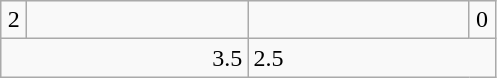<table class="wikitable">
<tr>
<td align=center width=10>2</td>
<td align=center width=140></td>
<td align=center width=140></td>
<td align=center width=10>0</td>
</tr>
<tr>
<td colspan=2 align=right>3.5</td>
<td colspan=2>2.5</td>
</tr>
</table>
